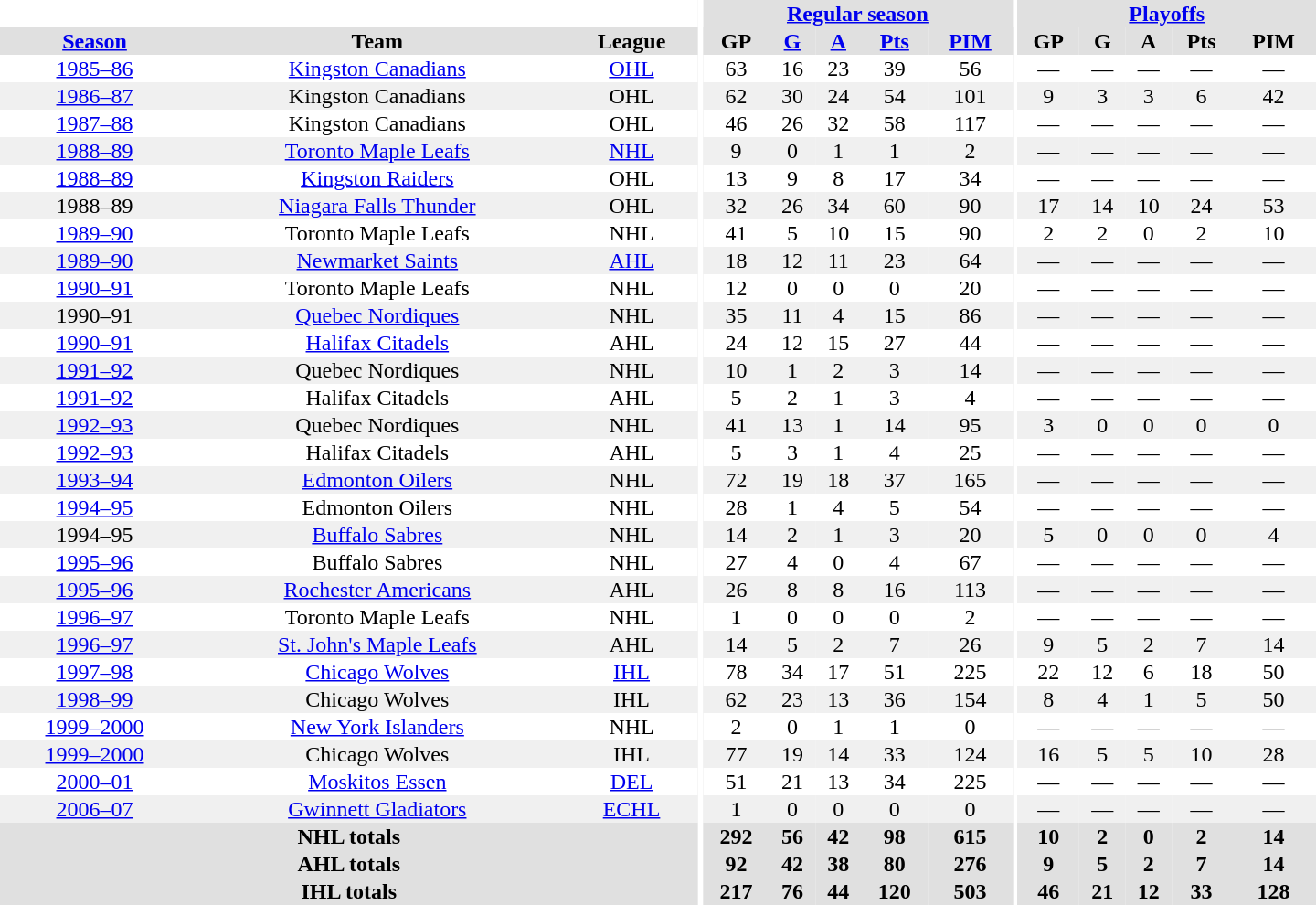<table border="0" cellpadding="1" cellspacing="0" style="text-align:center; width:60em">
<tr bgcolor="#e0e0e0">
<th colspan="3" bgcolor="#ffffff"></th>
<th rowspan="99" bgcolor="#ffffff"></th>
<th colspan="5"><a href='#'>Regular season</a></th>
<th rowspan="99" bgcolor="#ffffff"></th>
<th colspan="5"><a href='#'>Playoffs</a></th>
</tr>
<tr bgcolor="#e0e0e0">
<th><a href='#'>Season</a></th>
<th>Team</th>
<th>League</th>
<th>GP</th>
<th><a href='#'>G</a></th>
<th><a href='#'>A</a></th>
<th><a href='#'>Pts</a></th>
<th><a href='#'>PIM</a></th>
<th>GP</th>
<th>G</th>
<th>A</th>
<th>Pts</th>
<th>PIM</th>
</tr>
<tr>
<td><a href='#'>1985–86</a></td>
<td><a href='#'>Kingston Canadians</a></td>
<td><a href='#'>OHL</a></td>
<td>63</td>
<td>16</td>
<td>23</td>
<td>39</td>
<td>56</td>
<td>—</td>
<td>—</td>
<td>—</td>
<td>—</td>
<td>—</td>
</tr>
<tr bgcolor="#f0f0f0">
<td><a href='#'>1986–87</a></td>
<td>Kingston Canadians</td>
<td>OHL</td>
<td>62</td>
<td>30</td>
<td>24</td>
<td>54</td>
<td>101</td>
<td>9</td>
<td>3</td>
<td>3</td>
<td>6</td>
<td>42</td>
</tr>
<tr>
<td><a href='#'>1987–88</a></td>
<td>Kingston Canadians</td>
<td>OHL</td>
<td>46</td>
<td>26</td>
<td>32</td>
<td>58</td>
<td>117</td>
<td>—</td>
<td>—</td>
<td>—</td>
<td>—</td>
<td>—</td>
</tr>
<tr bgcolor="#f0f0f0">
<td><a href='#'>1988–89</a></td>
<td><a href='#'>Toronto Maple Leafs</a></td>
<td><a href='#'>NHL</a></td>
<td>9</td>
<td>0</td>
<td>1</td>
<td>1</td>
<td>2</td>
<td>—</td>
<td>—</td>
<td>—</td>
<td>—</td>
<td>—</td>
</tr>
<tr>
<td><a href='#'>1988–89</a></td>
<td><a href='#'>Kingston Raiders</a></td>
<td>OHL</td>
<td>13</td>
<td>9</td>
<td>8</td>
<td>17</td>
<td>34</td>
<td>—</td>
<td>—</td>
<td>—</td>
<td>—</td>
<td>—</td>
</tr>
<tr bgcolor="#f0f0f0">
<td>1988–89</td>
<td><a href='#'>Niagara Falls Thunder</a></td>
<td>OHL</td>
<td>32</td>
<td>26</td>
<td>34</td>
<td>60</td>
<td>90</td>
<td>17</td>
<td>14</td>
<td>10</td>
<td>24</td>
<td>53</td>
</tr>
<tr>
<td><a href='#'>1989–90</a></td>
<td>Toronto Maple Leafs</td>
<td>NHL</td>
<td>41</td>
<td>5</td>
<td>10</td>
<td>15</td>
<td>90</td>
<td>2</td>
<td>2</td>
<td>0</td>
<td>2</td>
<td>10</td>
</tr>
<tr bgcolor="#f0f0f0">
<td><a href='#'>1989–90</a></td>
<td><a href='#'>Newmarket Saints</a></td>
<td><a href='#'>AHL</a></td>
<td>18</td>
<td>12</td>
<td>11</td>
<td>23</td>
<td>64</td>
<td>—</td>
<td>—</td>
<td>—</td>
<td>—</td>
<td>—</td>
</tr>
<tr>
<td><a href='#'>1990–91</a></td>
<td>Toronto Maple Leafs</td>
<td>NHL</td>
<td>12</td>
<td>0</td>
<td>0</td>
<td>0</td>
<td>20</td>
<td>—</td>
<td>—</td>
<td>—</td>
<td>—</td>
<td>—</td>
</tr>
<tr bgcolor="#f0f0f0">
<td>1990–91</td>
<td><a href='#'>Quebec Nordiques</a></td>
<td>NHL</td>
<td>35</td>
<td>11</td>
<td>4</td>
<td>15</td>
<td>86</td>
<td>—</td>
<td>—</td>
<td>—</td>
<td>—</td>
<td>—</td>
</tr>
<tr>
<td><a href='#'>1990–91</a></td>
<td><a href='#'>Halifax Citadels</a></td>
<td>AHL</td>
<td>24</td>
<td>12</td>
<td>15</td>
<td>27</td>
<td>44</td>
<td>—</td>
<td>—</td>
<td>—</td>
<td>—</td>
<td>—</td>
</tr>
<tr bgcolor="#f0f0f0">
<td><a href='#'>1991–92</a></td>
<td>Quebec Nordiques</td>
<td>NHL</td>
<td>10</td>
<td>1</td>
<td>2</td>
<td>3</td>
<td>14</td>
<td>—</td>
<td>—</td>
<td>—</td>
<td>—</td>
<td>—</td>
</tr>
<tr>
<td><a href='#'>1991–92</a></td>
<td>Halifax Citadels</td>
<td>AHL</td>
<td>5</td>
<td>2</td>
<td>1</td>
<td>3</td>
<td>4</td>
<td>—</td>
<td>—</td>
<td>—</td>
<td>—</td>
<td>—</td>
</tr>
<tr bgcolor="#f0f0f0">
<td><a href='#'>1992–93</a></td>
<td>Quebec Nordiques</td>
<td>NHL</td>
<td>41</td>
<td>13</td>
<td>1</td>
<td>14</td>
<td>95</td>
<td>3</td>
<td>0</td>
<td>0</td>
<td>0</td>
<td>0</td>
</tr>
<tr>
<td><a href='#'>1992–93</a></td>
<td>Halifax Citadels</td>
<td>AHL</td>
<td>5</td>
<td>3</td>
<td>1</td>
<td>4</td>
<td>25</td>
<td>—</td>
<td>—</td>
<td>—</td>
<td>—</td>
<td>—</td>
</tr>
<tr bgcolor="#f0f0f0">
<td><a href='#'>1993–94</a></td>
<td><a href='#'>Edmonton Oilers</a></td>
<td>NHL</td>
<td>72</td>
<td>19</td>
<td>18</td>
<td>37</td>
<td>165</td>
<td>—</td>
<td>—</td>
<td>—</td>
<td>—</td>
<td>—</td>
</tr>
<tr>
<td><a href='#'>1994–95</a></td>
<td>Edmonton Oilers</td>
<td>NHL</td>
<td>28</td>
<td>1</td>
<td>4</td>
<td>5</td>
<td>54</td>
<td>—</td>
<td>—</td>
<td>—</td>
<td>—</td>
<td>—</td>
</tr>
<tr bgcolor="#f0f0f0">
<td>1994–95</td>
<td><a href='#'>Buffalo Sabres</a></td>
<td>NHL</td>
<td>14</td>
<td>2</td>
<td>1</td>
<td>3</td>
<td>20</td>
<td>5</td>
<td>0</td>
<td>0</td>
<td>0</td>
<td>4</td>
</tr>
<tr>
<td><a href='#'>1995–96</a></td>
<td>Buffalo Sabres</td>
<td>NHL</td>
<td>27</td>
<td>4</td>
<td>0</td>
<td>4</td>
<td>67</td>
<td>—</td>
<td>—</td>
<td>—</td>
<td>—</td>
<td>—</td>
</tr>
<tr bgcolor="#f0f0f0">
<td><a href='#'>1995–96</a></td>
<td><a href='#'>Rochester Americans</a></td>
<td>AHL</td>
<td>26</td>
<td>8</td>
<td>8</td>
<td>16</td>
<td>113</td>
<td>—</td>
<td>—</td>
<td>—</td>
<td>—</td>
<td>—</td>
</tr>
<tr>
<td><a href='#'>1996–97</a></td>
<td>Toronto Maple Leafs</td>
<td>NHL</td>
<td>1</td>
<td>0</td>
<td>0</td>
<td>0</td>
<td>2</td>
<td>—</td>
<td>—</td>
<td>—</td>
<td>—</td>
<td>—</td>
</tr>
<tr bgcolor="#f0f0f0">
<td><a href='#'>1996–97</a></td>
<td><a href='#'>St. John's Maple Leafs</a></td>
<td>AHL</td>
<td>14</td>
<td>5</td>
<td>2</td>
<td>7</td>
<td>26</td>
<td>9</td>
<td>5</td>
<td>2</td>
<td>7</td>
<td>14</td>
</tr>
<tr>
<td><a href='#'>1997–98</a></td>
<td><a href='#'>Chicago Wolves</a></td>
<td><a href='#'>IHL</a></td>
<td>78</td>
<td>34</td>
<td>17</td>
<td>51</td>
<td>225</td>
<td>22</td>
<td>12</td>
<td>6</td>
<td>18</td>
<td>50</td>
</tr>
<tr bgcolor="#f0f0f0">
<td><a href='#'>1998–99</a></td>
<td>Chicago Wolves</td>
<td>IHL</td>
<td>62</td>
<td>23</td>
<td>13</td>
<td>36</td>
<td>154</td>
<td>8</td>
<td>4</td>
<td>1</td>
<td>5</td>
<td>50</td>
</tr>
<tr>
<td><a href='#'>1999–2000</a></td>
<td><a href='#'>New York Islanders</a></td>
<td>NHL</td>
<td>2</td>
<td>0</td>
<td>1</td>
<td>1</td>
<td>0</td>
<td>—</td>
<td>—</td>
<td>—</td>
<td>—</td>
<td>—</td>
</tr>
<tr bgcolor="#f0f0f0">
<td><a href='#'>1999–2000</a></td>
<td>Chicago Wolves</td>
<td>IHL</td>
<td>77</td>
<td>19</td>
<td>14</td>
<td>33</td>
<td>124</td>
<td>16</td>
<td>5</td>
<td>5</td>
<td>10</td>
<td>28</td>
</tr>
<tr>
<td><a href='#'>2000–01</a></td>
<td><a href='#'>Moskitos Essen</a></td>
<td><a href='#'>DEL</a></td>
<td>51</td>
<td>21</td>
<td>13</td>
<td>34</td>
<td>225</td>
<td>—</td>
<td>—</td>
<td>—</td>
<td>—</td>
<td>—</td>
</tr>
<tr bgcolor="#f0f0f0">
<td><a href='#'>2006–07</a></td>
<td><a href='#'>Gwinnett Gladiators</a></td>
<td><a href='#'>ECHL</a></td>
<td>1</td>
<td>0</td>
<td>0</td>
<td>0</td>
<td>0</td>
<td>—</td>
<td>—</td>
<td>—</td>
<td>—</td>
<td>—</td>
</tr>
<tr bgcolor="#e0e0e0">
<th colspan="3">NHL totals</th>
<th>292</th>
<th>56</th>
<th>42</th>
<th>98</th>
<th>615</th>
<th>10</th>
<th>2</th>
<th>0</th>
<th>2</th>
<th>14</th>
</tr>
<tr bgcolor="#e0e0e0">
<th colspan="3">AHL totals</th>
<th>92</th>
<th>42</th>
<th>38</th>
<th>80</th>
<th>276</th>
<th>9</th>
<th>5</th>
<th>2</th>
<th>7</th>
<th>14</th>
</tr>
<tr bgcolor="#e0e0e0">
<th colspan="3">IHL totals</th>
<th>217</th>
<th>76</th>
<th>44</th>
<th>120</th>
<th>503</th>
<th>46</th>
<th>21</th>
<th>12</th>
<th>33</th>
<th>128</th>
</tr>
</table>
